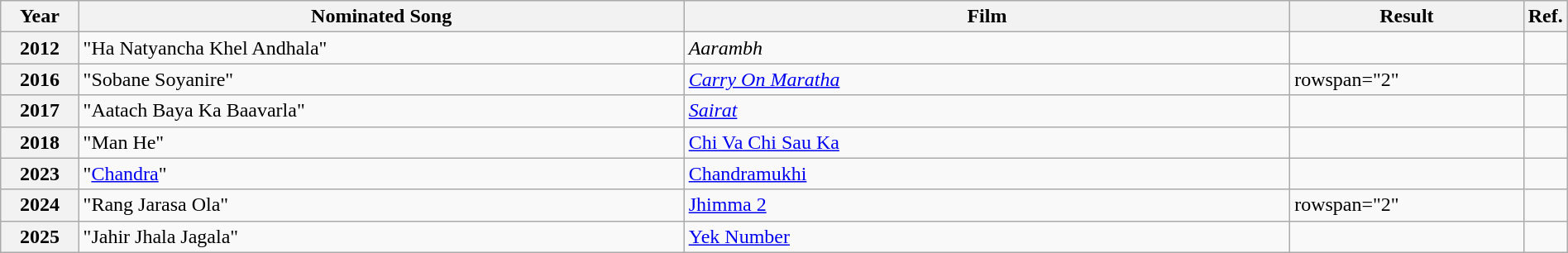<table class="wikitable plainrowheaders" width="100%" textcolor:#000;">
<tr>
<th scope="col" width=5%><strong>Year</strong></th>
<th scope="col" width=39%><strong>Nominated Song</strong></th>
<th scope="col" width=39%><strong>Film</strong></th>
<th scope="col" width=15%><strong>Result</strong></th>
<th scope="col" width=2%><strong>Ref.</strong></th>
</tr>
<tr>
<th scope="row">2012</th>
<td>"Ha Natyancha Khel Andhala"</td>
<td><em>Aarambh</em></td>
<td></td>
<td></td>
</tr>
<tr>
<th scope="row">2016</th>
<td>"Sobane Soyanire"</td>
<td><em><a href='#'>Carry On Maratha</a></em></td>
<td>rowspan="2" </td>
<td></td>
</tr>
<tr>
<th scope="row">2017</th>
<td>"Aatach Baya Ka Baavarla"</td>
<td><em><a href='#'>Sairat</a></em></td>
<td></td>
</tr>
<tr>
<th scope="row">2018</th>
<td>"Man He"</td>
<td><a href='#'>Chi Va Chi Sau Ka</a></td>
<td></td>
<td></td>
</tr>
<tr>
<th scope="row">2023</th>
<td>"<a href='#'>Chandra</a>"</td>
<td><a href='#'>Chandramukhi</a></td>
<td></td>
<td></td>
</tr>
<tr>
<th scope="row">2024</th>
<td>"Rang Jarasa Ola"</td>
<td><a href='#'>Jhimma 2</a></td>
<td>rowspan="2" </td>
<td></td>
</tr>
<tr>
<th scope="row">2025</th>
<td>"Jahir Jhala Jagala"</td>
<td><a href='#'>Yek Number</a></td>
<td></td>
</tr>
</table>
